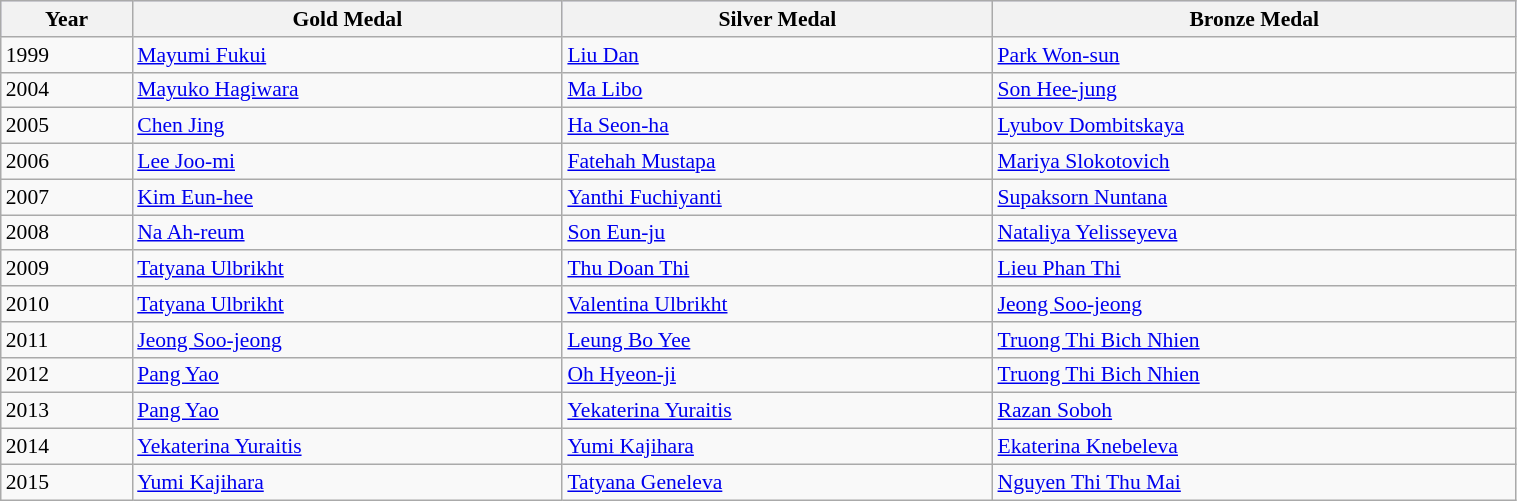<table class=wikitable style="font-size:90%" width="80%">
<tr style="background:#ccccff;">
<th>Year</th>
<th> <strong>Gold Medal</strong></th>
<th> <strong>Silver Medal</strong></th>
<th> <strong>Bronze Medal</strong></th>
</tr>
<tr>
<td>1999</td>
<td> <a href='#'>Mayumi Fukui</a></td>
<td> <a href='#'>Liu Dan</a></td>
<td> <a href='#'>Park Won-sun</a></td>
</tr>
<tr>
<td>2004</td>
<td> <a href='#'>Mayuko Hagiwara</a></td>
<td> <a href='#'>Ma Libo</a></td>
<td> <a href='#'>Son Hee-jung</a></td>
</tr>
<tr>
<td>2005</td>
<td> <a href='#'>Chen Jing</a></td>
<td> <a href='#'>Ha Seon-ha</a></td>
<td> <a href='#'>Lyubov Dombitskaya</a></td>
</tr>
<tr>
<td>2006</td>
<td> <a href='#'>Lee Joo-mi</a></td>
<td> <a href='#'>Fatehah Mustapa</a></td>
<td> <a href='#'>Mariya Slokotovich</a></td>
</tr>
<tr>
<td>2007</td>
<td> <a href='#'>Kim Eun-hee</a></td>
<td> <a href='#'>Yanthi Fuchiyanti</a></td>
<td> <a href='#'>Supaksorn Nuntana</a></td>
</tr>
<tr>
<td>2008</td>
<td> <a href='#'>Na Ah-reum</a></td>
<td> <a href='#'>Son Eun-ju</a></td>
<td> <a href='#'>Nataliya Yelisseyeva</a></td>
</tr>
<tr>
<td>2009</td>
<td> <a href='#'>Tatyana Ulbrikht</a></td>
<td> <a href='#'>Thu Doan Thi</a></td>
<td> <a href='#'>Lieu Phan Thi</a></td>
</tr>
<tr>
<td>2010</td>
<td> <a href='#'>Tatyana Ulbrikht</a></td>
<td> <a href='#'>Valentina Ulbrikht</a></td>
<td> <a href='#'>Jeong Soo-jeong</a></td>
</tr>
<tr>
<td>2011</td>
<td> <a href='#'>Jeong Soo-jeong</a></td>
<td> <a href='#'>Leung Bo Yee</a></td>
<td> <a href='#'>Truong Thi Bich Nhien</a></td>
</tr>
<tr>
<td>2012</td>
<td> <a href='#'>Pang Yao</a></td>
<td> <a href='#'>Oh Hyeon-ji</a></td>
<td> <a href='#'>Truong Thi Bich Nhien</a></td>
</tr>
<tr>
<td>2013</td>
<td> <a href='#'>Pang Yao</a></td>
<td> <a href='#'>Yekaterina Yuraitis</a></td>
<td> <a href='#'>Razan Soboh</a></td>
</tr>
<tr>
<td>2014</td>
<td> <a href='#'>Yekaterina Yuraitis</a></td>
<td> <a href='#'>Yumi Kajihara</a></td>
<td> <a href='#'>Ekaterina Knebeleva</a></td>
</tr>
<tr>
<td>2015</td>
<td> <a href='#'>Yumi Kajihara</a></td>
<td> <a href='#'>Tatyana Geneleva</a></td>
<td> <a href='#'>Nguyen Thi Thu Mai</a></td>
</tr>
</table>
